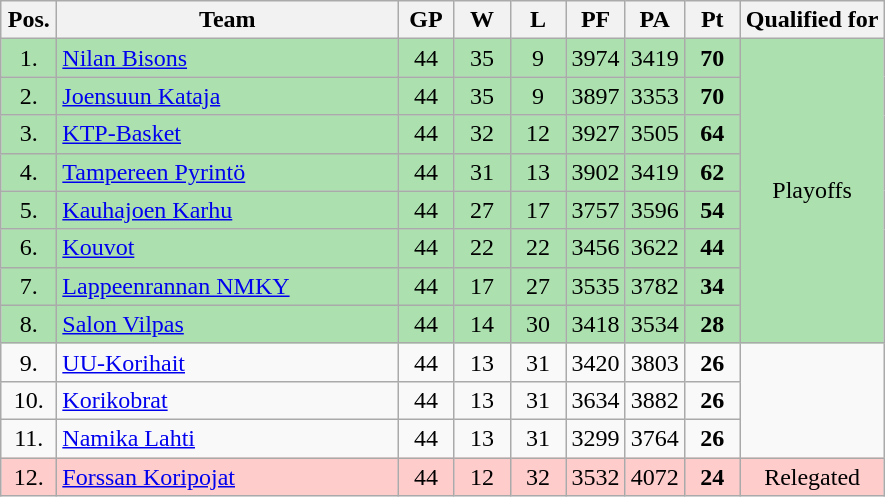<table class="wikitable sortable" style="text-align: center;">
<tr>
<th width=30>Pos.</th>
<th width=220>Team</th>
<th width=30>GP</th>
<th width=30>W</th>
<th width=30>L</th>
<th width=30>PF</th>
<th width=30>PA</th>
<th width=30>Pt</th>
<th width=>Qualified for</th>
</tr>
<tr bgcolor="#ACE1AF">
<td>1.</td>
<td align="left"><a href='#'>Nilan Bisons</a></td>
<td>44</td>
<td>35</td>
<td>9</td>
<td>3974</td>
<td>3419</td>
<td><strong>70</strong></td>
<td rowspan=8>Playoffs</td>
</tr>
<tr bgcolor="#ACE1AF">
<td>2.</td>
<td align="left"><a href='#'>Joensuun Kataja</a></td>
<td>44</td>
<td>35</td>
<td>9</td>
<td>3897</td>
<td>3353</td>
<td><strong>70</strong></td>
</tr>
<tr bgcolor="#ACE1AF">
<td>3.</td>
<td align="left"><a href='#'>KTP-Basket</a></td>
<td>44</td>
<td>32</td>
<td>12</td>
<td>3927</td>
<td>3505</td>
<td><strong>64</strong></td>
</tr>
<tr bgcolor="#ACE1AF">
<td>4.</td>
<td align="left"><a href='#'>Tampereen Pyrintö</a></td>
<td>44</td>
<td>31</td>
<td>13</td>
<td>3902</td>
<td>3419</td>
<td><strong>62</strong></td>
</tr>
<tr bgcolor="#ACE1AF">
<td>5.</td>
<td align="left"><a href='#'>Kauhajoen Karhu</a></td>
<td>44</td>
<td>27</td>
<td>17</td>
<td>3757</td>
<td>3596</td>
<td><strong>54</strong></td>
</tr>
<tr bgcolor="#ACE1AF">
<td>6.</td>
<td align="left"><a href='#'>Kouvot</a></td>
<td>44</td>
<td>22</td>
<td>22</td>
<td>3456</td>
<td>3622</td>
<td><strong>44</strong></td>
</tr>
<tr bgcolor="#ACE1AF">
<td>7.</td>
<td align="left"><a href='#'>Lappeenrannan NMKY</a></td>
<td>44</td>
<td>17</td>
<td>27</td>
<td>3535</td>
<td>3782</td>
<td><strong>34</strong></td>
</tr>
<tr bgcolor="#ACE1AF">
<td>8.</td>
<td align="left"><a href='#'>Salon Vilpas</a></td>
<td>44</td>
<td>14</td>
<td>30</td>
<td>3418</td>
<td>3534</td>
<td><strong>28</strong></td>
</tr>
<tr>
<td>9.</td>
<td align="left"><a href='#'>UU-Korihait</a></td>
<td>44</td>
<td>13</td>
<td>31</td>
<td>3420</td>
<td>3803</td>
<td><strong>26</strong></td>
</tr>
<tr>
<td>10.</td>
<td align="left"><a href='#'>Korikobrat</a></td>
<td>44</td>
<td>13</td>
<td>31</td>
<td>3634</td>
<td>3882</td>
<td><strong>26</strong></td>
</tr>
<tr>
<td>11.</td>
<td align="left"><a href='#'>Namika Lahti</a></td>
<td>44</td>
<td>13</td>
<td>31</td>
<td>3299</td>
<td>3764</td>
<td><strong>26</strong></td>
</tr>
<tr bgcolor="#FFCCCC">
<td>12.</td>
<td align="left"><a href='#'>Forssan Koripojat</a></td>
<td>44</td>
<td>12</td>
<td>32</td>
<td>3532</td>
<td>4072</td>
<td><strong>24</strong></td>
<td>Relegated</td>
</tr>
</table>
